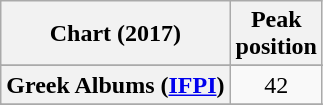<table class="wikitable sortable plainrowheaders" style="text-align:center">
<tr>
<th scope="col">Chart (2017)</th>
<th scope="col">Peak<br>position</th>
</tr>
<tr>
</tr>
<tr>
</tr>
<tr>
</tr>
<tr>
</tr>
<tr>
</tr>
<tr>
<th scope="row">Greek Albums (<a href='#'>IFPI</a>)</th>
<td>42</td>
</tr>
<tr>
</tr>
<tr>
</tr>
<tr>
</tr>
<tr>
</tr>
</table>
